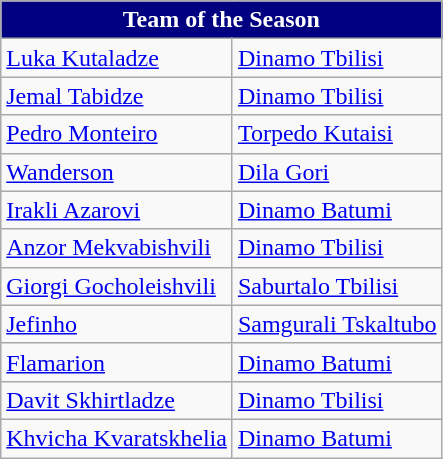<table class="wikitable">
<tr>
<th style="background-color: navy; color: white;" colspan="2">Team of the Season</th>
</tr>
<tr>
<td> <a href='#'>Luka Kutaladze</a></td>
<td><a href='#'>Dinamo Tbilisi</a></td>
</tr>
<tr>
<td> <a href='#'>Jemal Tabidze</a></td>
<td><a href='#'>Dinamo Tbilisi</a></td>
</tr>
<tr>
<td> <a href='#'>Pedro Monteiro</a></td>
<td><a href='#'>Torpedo Kutaisi</a></td>
</tr>
<tr>
<td> <a href='#'>Wanderson</a></td>
<td><a href='#'>Dila Gori</a></td>
</tr>
<tr>
<td> <a href='#'>Irakli Azarovi</a></td>
<td><a href='#'>Dinamo Batumi</a></td>
</tr>
<tr>
<td> <a href='#'>Anzor Mekvabishvili</a></td>
<td><a href='#'>Dinamo Tbilisi</a></td>
</tr>
<tr>
<td> <a href='#'>Giorgi Gocholeishvili</a></td>
<td><a href='#'>Saburtalo Tbilisi</a></td>
</tr>
<tr>
<td> <a href='#'>Jefinho</a></td>
<td><a href='#'>Samgurali Tskaltubo</a></td>
</tr>
<tr>
<td> <a href='#'>Flamarion</a></td>
<td><a href='#'>Dinamo Batumi</a></td>
</tr>
<tr>
<td> <a href='#'>Davit Skhirtladze</a></td>
<td><a href='#'>Dinamo Tbilisi</a></td>
</tr>
<tr>
<td> <a href='#'>Khvicha Kvaratskhelia</a></td>
<td><a href='#'>Dinamo Batumi</a></td>
</tr>
</table>
